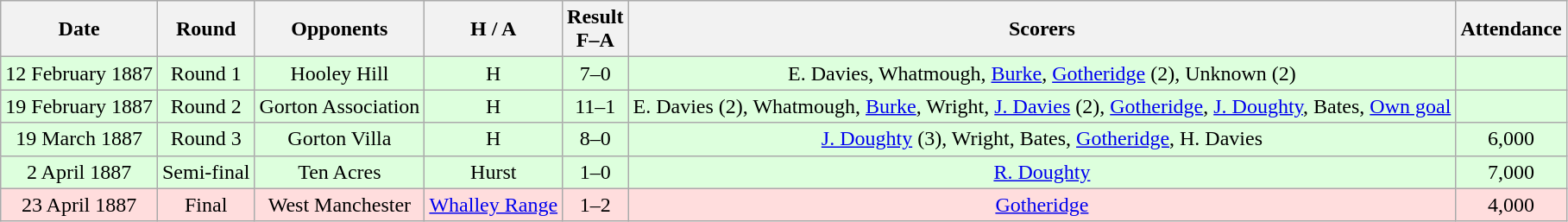<table class="wikitable" style="text-align:center">
<tr>
<th>Date</th>
<th>Round</th>
<th>Opponents</th>
<th>H / A</th>
<th>Result<br>F–A</th>
<th>Scorers</th>
<th>Attendance</th>
</tr>
<tr bgcolor="#ddffdd">
<td>12 February 1887</td>
<td>Round 1</td>
<td>Hooley Hill</td>
<td>H</td>
<td>7–0</td>
<td>E. Davies, Whatmough, <a href='#'>Burke</a>, <a href='#'>Gotheridge</a> (2), Unknown (2)</td>
<td></td>
</tr>
<tr bgcolor="#ddffdd">
<td>19 February 1887</td>
<td>Round 2</td>
<td>Gorton Association</td>
<td>H</td>
<td>11–1</td>
<td>E. Davies (2), Whatmough, <a href='#'>Burke</a>, Wright, <a href='#'>J. Davies</a> (2), <a href='#'>Gotheridge</a>, <a href='#'>J. Doughty</a>, Bates, <a href='#'>Own goal</a></td>
<td></td>
</tr>
<tr bgcolor="#ddffdd">
<td>19 March 1887</td>
<td>Round 3</td>
<td>Gorton Villa</td>
<td>H</td>
<td>8–0</td>
<td><a href='#'>J. Doughty</a> (3), Wright, Bates, <a href='#'>Gotheridge</a>, H. Davies</td>
<td>6,000</td>
</tr>
<tr bgcolor="#ddffdd">
<td>2 April 1887</td>
<td>Semi-final</td>
<td>Ten Acres</td>
<td>Hurst</td>
<td>1–0</td>
<td><a href='#'>R. Doughty</a></td>
<td>7,000</td>
</tr>
<tr bgcolor="#ffdddd">
<td>23 April 1887</td>
<td>Final</td>
<td>West Manchester</td>
<td><a href='#'>Whalley Range</a></td>
<td>1–2</td>
<td><a href='#'>Gotheridge</a></td>
<td>4,000</td>
</tr>
</table>
